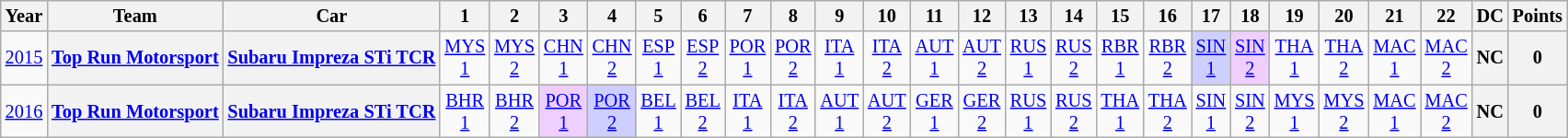<table class="wikitable" style="text-align:center; font-size:85%">
<tr>
<th>Year</th>
<th>Team</th>
<th>Car</th>
<th>1</th>
<th>2</th>
<th>3</th>
<th>4</th>
<th>5</th>
<th>6</th>
<th>7</th>
<th>8</th>
<th>9</th>
<th>10</th>
<th>11</th>
<th>12</th>
<th>13</th>
<th>14</th>
<th>15</th>
<th>16</th>
<th>17</th>
<th>18</th>
<th>19</th>
<th>20</th>
<th>21</th>
<th>22</th>
<th>DC</th>
<th>Points</th>
</tr>
<tr>
<td><a href='#'>2015</a></td>
<th><a href='#'>Top Run Motorsport</a></th>
<th><a href='#'>Subaru Impreza STi TCR</a></th>
<td><a href='#'>MYS<br>1</a></td>
<td><a href='#'>MYS<br>2</a></td>
<td><a href='#'>CHN<br>1</a></td>
<td><a href='#'>CHN<br>2</a></td>
<td><a href='#'>ESP<br>1</a></td>
<td><a href='#'>ESP<br>2</a></td>
<td><a href='#'>POR<br>1</a></td>
<td><a href='#'>POR<br>2</a></td>
<td><a href='#'>ITA<br>1</a></td>
<td><a href='#'>ITA<br>2</a></td>
<td><a href='#'>AUT<br>1</a></td>
<td><a href='#'>AUT<br>2</a></td>
<td><a href='#'>RUS<br>1</a></td>
<td><a href='#'>RUS<br>2</a></td>
<td><a href='#'>RBR<br>1</a></td>
<td><a href='#'>RBR<br>2</a></td>
<td style="background:#CFCFFF;"><a href='#'>SIN<br>1</a><br></td>
<td style="background:#EFCFFF;"><a href='#'>SIN<br>2</a><br></td>
<td><a href='#'>THA<br>1</a></td>
<td><a href='#'>THA<br>2</a></td>
<td><a href='#'>MAC<br>1</a></td>
<td><a href='#'>MAC<br>2</a></td>
<th>NC</th>
<th>0</th>
</tr>
<tr>
<td><a href='#'>2016</a></td>
<th><a href='#'>Top Run Motorsport</a></th>
<th><a href='#'>Subaru Impreza STi TCR</a></th>
<td><a href='#'>BHR<br>1</a></td>
<td><a href='#'>BHR<br>2</a></td>
<td style="background:#EFCFFF;"><a href='#'>POR<br>1</a><br></td>
<td style="background:#CFCFFF;"><a href='#'>POR<br>2</a><br></td>
<td><a href='#'>BEL<br>1</a></td>
<td><a href='#'>BEL<br>2</a></td>
<td><a href='#'>ITA<br>1</a></td>
<td><a href='#'>ITA<br>2</a></td>
<td><a href='#'>AUT<br>1</a></td>
<td><a href='#'>AUT<br>2</a></td>
<td><a href='#'>GER<br>1</a></td>
<td><a href='#'>GER<br>2</a></td>
<td><a href='#'>RUS<br>1</a></td>
<td><a href='#'>RUS<br>2</a></td>
<td><a href='#'>THA<br>1</a></td>
<td><a href='#'>THA<br>2</a></td>
<td><a href='#'>SIN<br>1</a></td>
<td><a href='#'>SIN<br>2</a></td>
<td><a href='#'>MYS<br>1</a></td>
<td><a href='#'>MYS<br>2</a></td>
<td><a href='#'>MAC<br>1</a></td>
<td><a href='#'>MAC<br>2</a></td>
<th>NC</th>
<th>0</th>
</tr>
</table>
